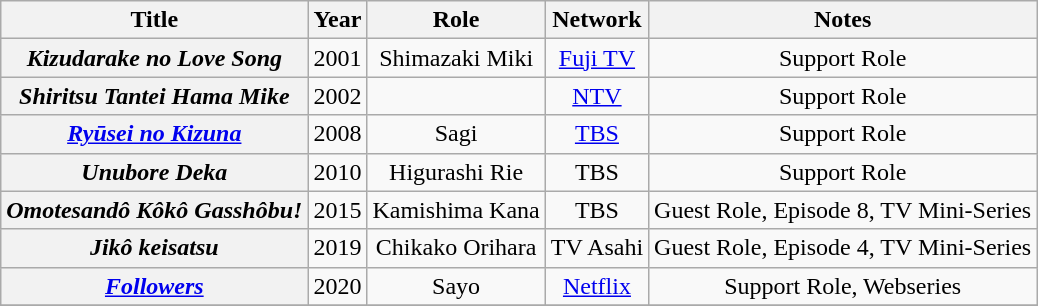<table class="wikitable plainrowheaders" style="text-align:center;">
<tr>
<th scope="col">Title</th>
<th scope="col">Year</th>
<th scope="col">Role</th>
<th scope="col">Network</th>
<th scope="col">Notes</th>
</tr>
<tr>
<th scope="row"><em>Kizudarake no Love Song</em></th>
<td rowspan="1">2001</td>
<td>Shimazaki Miki</td>
<td><a href='#'>Fuji TV</a></td>
<td>Support Role</td>
</tr>
<tr>
<th scope="row"><em>Shiritsu Tantei Hama Mike</em></th>
<td rowspan="1">2002</td>
<td></td>
<td><a href='#'>NTV</a></td>
<td>Support Role</td>
</tr>
<tr>
<th scope="row"><em><a href='#'>Ryūsei no Kizuna</a></em></th>
<td rowspan="1">2008</td>
<td>Sagi</td>
<td><a href='#'>TBS</a></td>
<td>Support Role</td>
</tr>
<tr>
<th scope="row"><em>Unubore Deka</em></th>
<td rowspan="1">2010</td>
<td>Higurashi Rie</td>
<td>TBS</td>
<td>Support Role</td>
</tr>
<tr>
<th scope="row"><em>Omotesandô Kôkô Gasshôbu!</em></th>
<td rowspan="1">2015</td>
<td>Kamishima Kana</td>
<td>TBS</td>
<td>Guest Role, Episode 8, TV Mini-Series</td>
</tr>
<tr>
<th scope="row"><em>Jikô keisatsu</em></th>
<td rowspan="1">2019</td>
<td>Chikako Orihara</td>
<td>TV Asahi</td>
<td>Guest Role, Episode 4, TV Mini-Series</td>
</tr>
<tr>
<th scope="row"><em><a href='#'>Followers</a></em></th>
<td rowspan="1">2020</td>
<td>Sayo</td>
<td><a href='#'>Netflix</a></td>
<td>Support Role, Webseries</td>
</tr>
<tr>
</tr>
</table>
